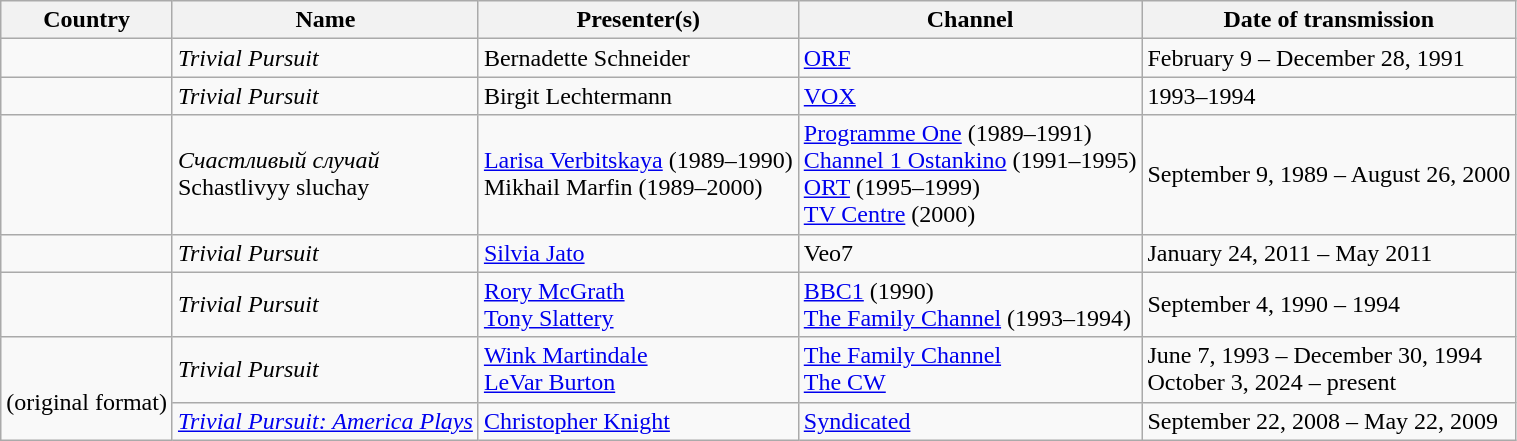<table class="wikitable">
<tr>
<th>Country</th>
<th>Name</th>
<th>Presenter(s)</th>
<th>Channel</th>
<th>Date of transmission</th>
</tr>
<tr>
<td></td>
<td><em>Trivial Pursuit</em></td>
<td>Bernadette Schneider</td>
<td><a href='#'>ORF</a></td>
<td>February 9 – December 28, 1991</td>
</tr>
<tr>
<td></td>
<td><em>Trivial Pursuit</em></td>
<td>Birgit Lechtermann</td>
<td><a href='#'>VOX</a></td>
<td>1993–1994</td>
</tr>
<tr>
<td><br></td>
<td><em>Счастливый случай</em><br>Schastlivyy sluchay</td>
<td><a href='#'>Larisa Verbitskaya</a> (1989–1990)<br>Mikhail Marfin (1989–2000)</td>
<td><a href='#'>Programme One</a> (1989–1991)<br><a href='#'>Channel 1 Ostankino</a> (1991–1995)<br><a href='#'>ORT</a> (1995–1999)<br><a href='#'>TV Centre</a> (2000)</td>
<td>September 9, 1989 – August 26, 2000</td>
</tr>
<tr>
<td></td>
<td><em>Trivial Pursuit</em></td>
<td><a href='#'>Silvia Jato</a></td>
<td>Veo7</td>
<td>January 24, 2011 – May 2011</td>
</tr>
<tr>
<td></td>
<td><em>Trivial Pursuit</em></td>
<td><a href='#'>Rory McGrath</a><br><a href='#'>Tony Slattery</a></td>
<td><a href='#'>BBC1</a> (1990)<br><a href='#'>The Family Channel</a> (1993–1994)</td>
<td>September 4, 1990 – 1994</td>
</tr>
<tr>
<td rowspan=2><br>(original format)</td>
<td><em>Trivial Pursuit</em></td>
<td><a href='#'>Wink Martindale</a><br><a href='#'>LeVar Burton</a></td>
<td><a href='#'>The Family Channel</a><br><a href='#'>The CW</a></td>
<td>June 7, 1993 – December 30, 1994<br>October 3, 2024 – present</td>
</tr>
<tr>
<td><em><a href='#'>Trivial Pursuit: America Plays</a></em></td>
<td><a href='#'>Christopher Knight</a></td>
<td><a href='#'>Syndicated</a></td>
<td>September 22, 2008 – May 22, 2009</td>
</tr>
</table>
